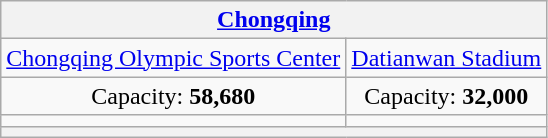<table class="wikitable" style="text-align:center">
<tr>
<th colspan=2><a href='#'>Chongqing</a></th>
</tr>
<tr>
<td><a href='#'>Chongqing Olympic Sports Center</a></td>
<td><a href='#'>Datianwan Stadium</a></td>
</tr>
<tr>
<td>Capacity: <strong>58,680</strong></td>
<td>Capacity: <strong>32,000</strong></td>
</tr>
<tr>
<td></td>
<td></td>
</tr>
<tr>
<th colspan="2" rowspan="4"></th>
</tr>
</table>
